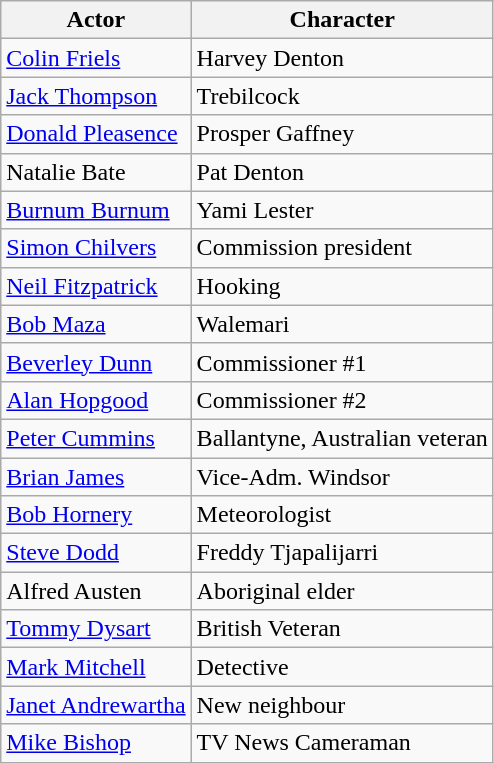<table class="wikitable">
<tr>
<th>Actor</th>
<th>Character</th>
</tr>
<tr>
<td><a href='#'>Colin Friels</a></td>
<td>Harvey Denton</td>
</tr>
<tr>
<td><a href='#'>Jack Thompson</a></td>
<td>Trebilcock</td>
</tr>
<tr>
<td><a href='#'>Donald Pleasence</a></td>
<td>Prosper Gaffney</td>
</tr>
<tr>
<td>Natalie Bate</td>
<td>Pat Denton</td>
</tr>
<tr>
<td><a href='#'>Burnum Burnum</a></td>
<td>Yami Lester</td>
</tr>
<tr>
<td><a href='#'>Simon Chilvers</a></td>
<td>Commission president</td>
</tr>
<tr>
<td><a href='#'>Neil Fitzpatrick</a></td>
<td>Hooking</td>
</tr>
<tr>
<td><a href='#'>Bob Maza</a></td>
<td>Walemari</td>
</tr>
<tr>
<td><a href='#'>Beverley Dunn</a></td>
<td>Commissioner #1</td>
</tr>
<tr>
<td><a href='#'>Alan Hopgood</a></td>
<td>Commissioner #2</td>
</tr>
<tr>
<td><a href='#'>Peter Cummins</a></td>
<td>Ballantyne, Australian veteran</td>
</tr>
<tr>
<td><a href='#'>Brian James</a></td>
<td>Vice-Adm. Windsor</td>
</tr>
<tr>
<td><a href='#'>Bob Hornery</a></td>
<td>Meteorologist</td>
</tr>
<tr>
<td><a href='#'>Steve Dodd</a></td>
<td>Freddy Tjapalijarri</td>
</tr>
<tr>
<td>Alfred Austen</td>
<td>Aboriginal elder</td>
</tr>
<tr>
<td><a href='#'>Tommy Dysart</a></td>
<td>British Veteran</td>
</tr>
<tr>
<td><a href='#'>Mark Mitchell</a></td>
<td>Detective</td>
</tr>
<tr>
<td><a href='#'>Janet Andrewartha</a></td>
<td>New neighbour</td>
</tr>
<tr>
<td><a href='#'>Mike Bishop</a></td>
<td>TV News Cameraman</td>
</tr>
</table>
